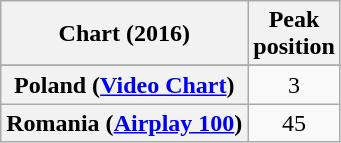<table class="wikitable sortable plainrowheaders" style="text-align:center">
<tr>
<th scope="col">Chart (2016)</th>
<th scope="col">Peak<br>position</th>
</tr>
<tr>
</tr>
<tr>
</tr>
<tr>
<th scope="row">Poland (<a href='#'>Video Chart</a>)</th>
<td>3</td>
</tr>
<tr>
<th scope="row">Romania (<a href='#'>Airplay 100</a>)</th>
<td>45</td>
</tr>
</table>
